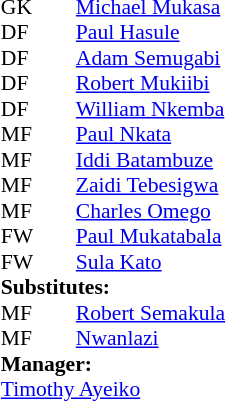<table style="font-size:90%; margin:0.2em auto;" cellspacing="0" cellpadding="0">
<tr>
<th width="25"></th>
<th width="25"></th>
</tr>
<tr>
<td>GK</td>
<td></td>
<td> <a href='#'>Michael Mukasa</a></td>
</tr>
<tr>
<td>DF</td>
<td></td>
<td> <a href='#'>Paul Hasule</a></td>
</tr>
<tr>
<td>DF</td>
<td></td>
<td> <a href='#'>Adam Semugabi</a></td>
</tr>
<tr>
<td>DF</td>
<td></td>
<td> <a href='#'>Robert Mukiibi</a></td>
</tr>
<tr>
<td>DF</td>
<td></td>
<td> <a href='#'>William Nkemba</a></td>
</tr>
<tr>
<td>MF</td>
<td></td>
<td> <a href='#'>Paul Nkata</a></td>
</tr>
<tr>
<td>MF</td>
<td></td>
<td> <a href='#'>Iddi Batambuze</a></td>
</tr>
<tr>
<td>MF</td>
<td></td>
<td> <a href='#'>Zaidi Tebesigwa</a></td>
<td></td>
<td></td>
</tr>
<tr>
<td>MF</td>
<td></td>
<td> <a href='#'>Charles Omego</a></td>
<td></td>
<td></td>
</tr>
<tr>
<td>FW</td>
<td></td>
<td> <a href='#'>Paul Mukatabala</a></td>
</tr>
<tr>
<td>FW</td>
<td></td>
<td> <a href='#'>Sula Kato</a></td>
</tr>
<tr>
<td colspan=3><strong>Substitutes:</strong></td>
</tr>
<tr>
<td>MF</td>
<td></td>
<td> <a href='#'>Robert Semakula</a></td>
<td></td>
<td></td>
<td></td>
</tr>
<tr>
<td>MF</td>
<td></td>
<td> <a href='#'>Nwanlazi</a></td>
<td></td>
<td></td>
<td></td>
</tr>
<tr>
<td colspan=3><strong>Manager:</strong></td>
</tr>
<tr>
<td colspan=4> <a href='#'>Timothy Ayeiko</a></td>
</tr>
</table>
